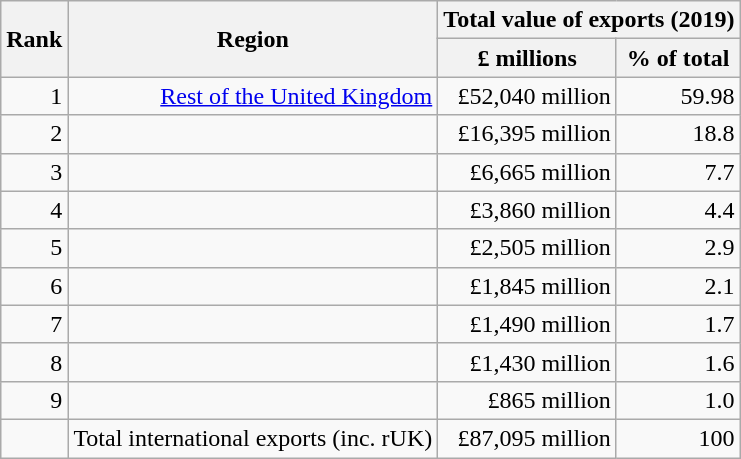<table class="wikitable col1left col2left" style="text-align:right;">
<tr>
<th rowspan=2>Rank</th>
<th rowspan=2>Region</th>
<th colspan=2>Total value of exports (2019)</th>
</tr>
<tr>
<th>£ millions</th>
<th>% of total</th>
</tr>
<tr>
<td>1</td>
<td><a href='#'>Rest of the United Kingdom</a></td>
<td>£52,040 million</td>
<td>59.98</td>
</tr>
<tr>
<td>2</td>
<td></td>
<td>£16,395 million</td>
<td>18.8</td>
</tr>
<tr>
<td>3</td>
<td></td>
<td>£6,665 million</td>
<td>7.7</td>
</tr>
<tr>
<td>4</td>
<td></td>
<td>£3,860 million</td>
<td>4.4</td>
</tr>
<tr>
<td>5</td>
<td></td>
<td>£2,505 million</td>
<td>2.9</td>
</tr>
<tr>
<td>6</td>
<td></td>
<td>£1,845 million</td>
<td>2.1</td>
</tr>
<tr>
<td>7</td>
<td></td>
<td>£1,490 million</td>
<td>1.7</td>
</tr>
<tr>
<td>8</td>
<td></td>
<td>£1,430 million</td>
<td>1.6</td>
</tr>
<tr>
<td>9</td>
<td></td>
<td>£865 million</td>
<td>1.0</td>
</tr>
<tr>
<td></td>
<td>Total international exports (inc. rUK)</td>
<td>£87,095 million</td>
<td>100</td>
</tr>
</table>
